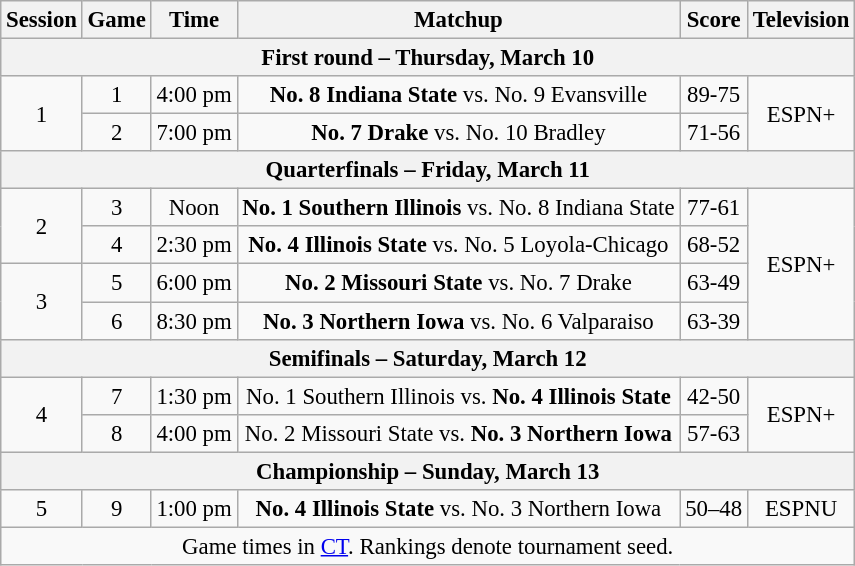<table class="wikitable" style="font-size: 95% ; text-align:center">
<tr>
<th>Session</th>
<th>Game</th>
<th>Time</th>
<th>Matchup</th>
<th>Score</th>
<th>Television</th>
</tr>
<tr>
<th colspan=6>First round – Thursday, March 10</th>
</tr>
<tr>
<td rowspan=2>1</td>
<td>1</td>
<td>4:00 pm</td>
<td><strong>No. 8 Indiana State</strong> vs. No. 9 Evansville</td>
<td>89-75</td>
<td rowspan=2>ESPN+</td>
</tr>
<tr>
<td>2</td>
<td>7:00 pm</td>
<td><strong>No. 7 Drake</strong> vs. No. 10 Bradley</td>
<td>71-56</td>
</tr>
<tr>
<th colspan=6>Quarterfinals – Friday, March 11</th>
</tr>
<tr>
<td rowspan=2>2</td>
<td>3</td>
<td>Noon</td>
<td><strong>No. 1 Southern Illinois</strong> vs. No. 8 Indiana State</td>
<td>77-61</td>
<td rowspan=4>ESPN+</td>
</tr>
<tr>
<td>4</td>
<td>2:30 pm</td>
<td><strong>No. 4 Illinois State</strong> vs. No. 5 Loyola-Chicago</td>
<td>68-52</td>
</tr>
<tr>
<td rowspan=2>3</td>
<td>5</td>
<td>6:00 pm</td>
<td><strong>No. 2 Missouri State</strong> vs. No. 7 Drake</td>
<td>63-49</td>
</tr>
<tr>
<td>6</td>
<td>8:30 pm</td>
<td><strong>No. 3 Northern Iowa</strong> vs. No. 6 Valparaiso</td>
<td>63-39</td>
</tr>
<tr>
<th colspan=6>Semifinals – Saturday, March 12</th>
</tr>
<tr>
<td rowspan=2>4</td>
<td>7</td>
<td>1:30 pm</td>
<td>No. 1 Southern Illinois vs. <strong>No. 4 Illinois State</strong></td>
<td>42-50</td>
<td rowspan=2>ESPN+</td>
</tr>
<tr>
<td>8</td>
<td>4:00 pm</td>
<td>No. 2 Missouri State vs. <strong>No. 3 Northern Iowa</strong></td>
<td>57-63</td>
</tr>
<tr>
<th colspan=6>Championship – Sunday, March 13</th>
</tr>
<tr>
<td>5</td>
<td>9</td>
<td>1:00 pm</td>
<td><strong>No. 4 Illinois State</strong> vs. No. 3 Northern Iowa</td>
<td>50–48</td>
<td>ESPNU</td>
</tr>
<tr>
<td colspan=6>Game times in <a href='#'>CT</a>. Rankings denote tournament seed.</td>
</tr>
</table>
